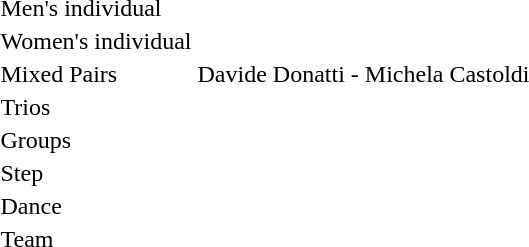<table>
<tr>
<td>Men's individual</td>
<td></td>
<td></td>
<td></td>
</tr>
<tr>
<td>Women's individual</td>
<td></td>
<td></td>
<td></td>
</tr>
<tr>
<td>Mixed Pairs</td>
<td> Davide Donatti - Michela Castoldi</td>
<td></td>
<td></td>
</tr>
<tr>
<td>Trios</td>
<td></td>
<td></td>
<td></td>
</tr>
<tr>
<td>Groups</td>
<td></td>
<td></td>
<td></td>
</tr>
<tr>
<td>Step</td>
<td></td>
<td></td>
<td></td>
</tr>
<tr>
<td>Dance</td>
<td></td>
<td></td>
<td></td>
</tr>
<tr>
<td>Team</td>
<td></td>
<td></td>
<td></td>
</tr>
</table>
